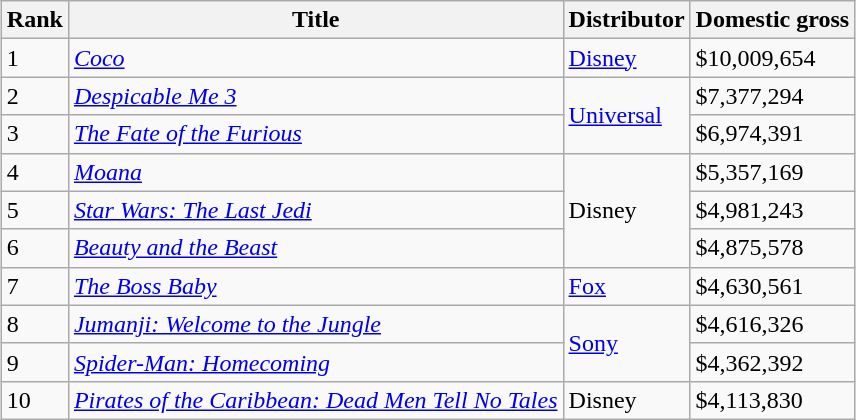<table class="wikitable sortable" style="margin:auto; margin:auto;">
<tr>
<th>Rank</th>
<th>Title</th>
<th>Distributor</th>
<th>Domestic gross</th>
</tr>
<tr>
<td>1</td>
<td><em><a href='#'>Coco</a></em></td>
<td><a href='#'>Disney</a></td>
<td>$10,009,654</td>
</tr>
<tr>
<td>2</td>
<td><em><a href='#'>Despicable Me 3</a></em></td>
<td rowspan="2"><a href='#'>Universal</a></td>
<td>$7,377,294</td>
</tr>
<tr>
<td>3</td>
<td><em><a href='#'>The Fate of the Furious</a></em></td>
<td>$6,974,391</td>
</tr>
<tr>
<td>4</td>
<td><em><a href='#'>Moana</a></em></td>
<td rowspan="3">Disney</td>
<td>$5,357,169</td>
</tr>
<tr>
<td>5</td>
<td><em><a href='#'>Star Wars: The Last Jedi</a></em></td>
<td>$4,981,243</td>
</tr>
<tr>
<td>6</td>
<td><em><a href='#'>Beauty and the Beast</a></em></td>
<td>$4,875,578</td>
</tr>
<tr>
<td>7</td>
<td><em><a href='#'>The Boss Baby</a></em></td>
<td><a href='#'>Fox</a></td>
<td>$4,630,561</td>
</tr>
<tr>
<td>8</td>
<td><em><a href='#'>Jumanji: Welcome to the Jungle</a></em></td>
<td rowspan="2"><a href='#'>Sony</a></td>
<td>$4,616,326</td>
</tr>
<tr>
<td>9</td>
<td><em><a href='#'>Spider-Man: Homecoming</a></em></td>
<td>$4,362,392</td>
</tr>
<tr>
<td>10</td>
<td><em><a href='#'>Pirates of the Caribbean: Dead Men Tell No Tales</a></em></td>
<td>Disney</td>
<td>$4,113,830</td>
</tr>
</table>
